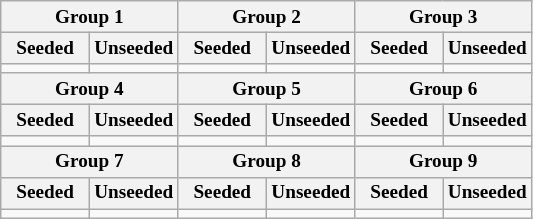<table class="wikitable" style="font-size:80%">
<tr>
<th colspan="2">Group 1</th>
<th colspan="2">Group 2</th>
<th colspan="2">Group 3</th>
</tr>
<tr>
<th width=16.7%>Seeded</th>
<th width=16.7%>Unseeded</th>
<th width=16.7%>Seeded</th>
<th width=16.7%>Unseeded</th>
<th width=16.6%>Seeded</th>
<th width=16.6%>Unseeded</th>
</tr>
<tr>
<td valign=top></td>
<td valign=top></td>
<td valign=top></td>
<td valign=top></td>
<td valign=top></td>
<td valign=top></td>
</tr>
<tr>
<th colspan="2">Group 4</th>
<th colspan="2">Group 5</th>
<th colspan="2">Group 6</th>
</tr>
<tr>
<th>Seeded</th>
<th>Unseeded</th>
<th>Seeded</th>
<th>Unseeded</th>
<th>Seeded</th>
<th>Unseeded</th>
</tr>
<tr>
<td valign=top></td>
<td valign=top></td>
<td valign=top></td>
<td valign=top></td>
<td valign=top></td>
<td valign=top></td>
</tr>
<tr>
<th colspan="2">Group 7</th>
<th colspan="2">Group 8</th>
<th colspan="2">Group 9</th>
</tr>
<tr>
<th>Seeded</th>
<th>Unseeded</th>
<th>Seeded</th>
<th>Unseeded</th>
<th>Seeded</th>
<th>Unseeded</th>
</tr>
<tr>
<td valign=top></td>
<td valign=top></td>
<td valign=top></td>
<td valign=top></td>
<td valign=top></td>
<td valign=top></td>
</tr>
</table>
